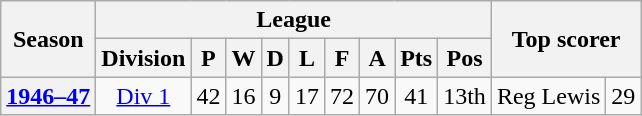<table class="wikitable" style="text-align: center">
<tr>
<th rowspan=2>Season</th>
<th colspan=9>League</th>
<th rowspan=2 colspan=2>Top scorer</th>
</tr>
<tr>
<th>Division</th>
<th>P</th>
<th>W</th>
<th>D</th>
<th>L</th>
<th>F</th>
<th>A</th>
<th>Pts</th>
<th>Pos</th>
</tr>
<tr>
<th><a href='#'>1946–47</a></th>
<td><a href='#'>Div 1</a></td>
<td>42</td>
<td>16</td>
<td>9</td>
<td>17</td>
<td>72</td>
<td>70</td>
<td>41</td>
<td>13th</td>
<td align=left>Reg Lewis</td>
<td>29</td>
</tr>
</table>
